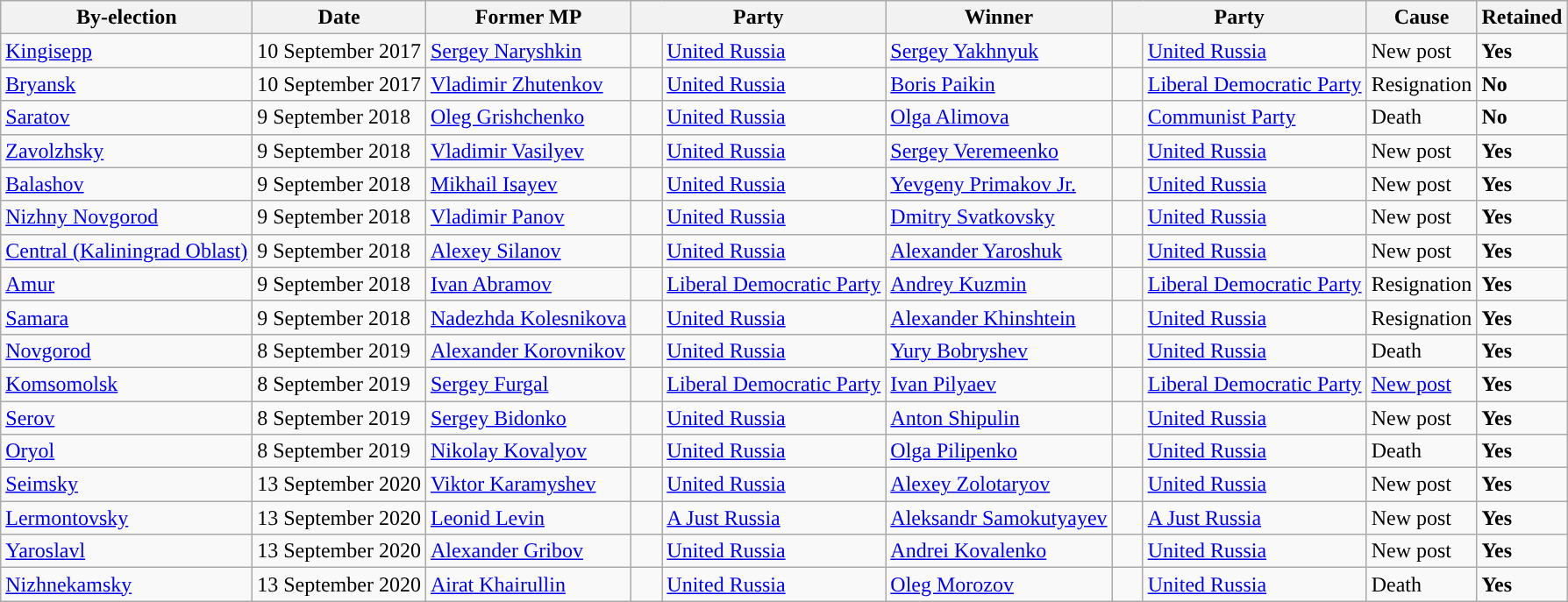<table class="wikitable">
<tr>
<th>By-election</th>
<th>Date</th>
<th>Former MP</th>
<th colspan=2>Party</th>
<th>Winner</th>
<th colspan=2>Party</th>
<th>Cause</th>
<th>Retained</th>
</tr>
<tr>
<td><a href='#'>Kingisepp</a></td>
<td>10 September 2017</td>
<td><a href='#'>Sergey Naryshkin</a></td>
<td style="background-color:">    </td>
<td><a href='#'>United Russia</a></td>
<td><a href='#'>Sergey Yakhnyuk</a></td>
<td style="background-color:">    </td>
<td><a href='#'>United Russia</a></td>
<td>New post</td>
<td><strong>Yes</strong></td>
</tr>
<tr>
<td><a href='#'>Bryansk</a></td>
<td>10 September 2017</td>
<td><a href='#'>Vladimir Zhutenkov</a></td>
<td style="background-color:">    </td>
<td><a href='#'>United Russia</a></td>
<td><a href='#'>Boris Paikin</a></td>
<td style="background-color:">    </td>
<td><a href='#'>Liberal Democratic Party</a></td>
<td>Resignation</td>
<td><strong>No</strong></td>
</tr>
<tr>
<td><a href='#'>Saratov</a></td>
<td>9 September 2018</td>
<td><a href='#'>Oleg Grishchenko</a></td>
<td style="background-color:">    </td>
<td><a href='#'>United Russia</a></td>
<td><a href='#'>Olga Alimova</a></td>
<td style="background-color:">    </td>
<td><a href='#'>Communist Party</a></td>
<td>Death</td>
<td><strong>No</strong></td>
</tr>
<tr>
<td><a href='#'>Zavolzhsky</a></td>
<td>9 September 2018</td>
<td><a href='#'>Vladimir Vasilyev</a></td>
<td style="background-color:">    </td>
<td><a href='#'>United Russia</a></td>
<td><a href='#'>Sergey Veremeenko</a></td>
<td style="background-color:">    </td>
<td><a href='#'>United Russia</a></td>
<td>New post</td>
<td><strong>Yes</strong></td>
</tr>
<tr>
<td><a href='#'>Balashov</a></td>
<td>9 September 2018</td>
<td><a href='#'>Mikhail Isayev</a></td>
<td style="background-color:">    </td>
<td><a href='#'>United Russia</a></td>
<td><a href='#'>Yevgeny Primakov Jr.</a></td>
<td style="background-color:">    </td>
<td><a href='#'>United Russia</a></td>
<td>New post</td>
<td><strong>Yes</strong></td>
</tr>
<tr>
<td><a href='#'>Nizhny Novgorod</a></td>
<td>9 September 2018</td>
<td><a href='#'>Vladimir Panov</a></td>
<td style="background-color:">    </td>
<td><a href='#'>United Russia</a></td>
<td><a href='#'>Dmitry Svatkovsky</a></td>
<td style="background-color:">    </td>
<td><a href='#'>United Russia</a></td>
<td>New post</td>
<td><strong>Yes</strong></td>
</tr>
<tr>
<td><a href='#'>Central (Kaliningrad Oblast)</a></td>
<td>9 September 2018</td>
<td><a href='#'>Alexey Silanov</a></td>
<td style="background-color:">    </td>
<td><a href='#'>United Russia</a></td>
<td><a href='#'>Alexander Yaroshuk</a></td>
<td style="background-color:">    </td>
<td><a href='#'>United Russia</a></td>
<td>New post</td>
<td><strong>Yes</strong></td>
</tr>
<tr>
<td><a href='#'>Amur</a></td>
<td>9 September 2018</td>
<td><a href='#'>Ivan Abramov</a></td>
<td style="background-color:">    </td>
<td><a href='#'>Liberal Democratic Party</a></td>
<td><a href='#'>Andrey Kuzmin</a></td>
<td style="background-color:">    </td>
<td><a href='#'>Liberal Democratic Party</a></td>
<td>Resignation</td>
<td><strong>Yes</strong></td>
</tr>
<tr>
<td><a href='#'>Samara</a></td>
<td>9 September 2018</td>
<td><a href='#'>Nadezhda Kolesnikova</a></td>
<td style="background-color:">    </td>
<td><a href='#'>United Russia</a></td>
<td><a href='#'>Alexander Khinshtein</a></td>
<td style="background-color:">    </td>
<td><a href='#'>United Russia</a></td>
<td>Resignation</td>
<td><strong>Yes</strong></td>
</tr>
<tr>
<td><a href='#'>Novgorod</a></td>
<td>8 September 2019</td>
<td><a href='#'>Alexander Korovnikov</a></td>
<td style="background-color:">    </td>
<td><a href='#'>United Russia</a></td>
<td><a href='#'>Yury Bobryshev</a></td>
<td style="background-color:">    </td>
<td><a href='#'>United Russia</a></td>
<td>Death</td>
<td><strong>Yes</strong></td>
</tr>
<tr>
<td><a href='#'>Komsomolsk</a></td>
<td>8 September 2019</td>
<td><a href='#'>Sergey Furgal</a></td>
<td style="background-color:">    </td>
<td><a href='#'>Liberal Democratic Party</a></td>
<td><a href='#'>Ivan Pilyaev</a></td>
<td style="background-color:">    </td>
<td><a href='#'>Liberal Democratic Party</a></td>
<td><a href='#'>New post</a></td>
<td><strong>Yes</strong></td>
</tr>
<tr>
<td><a href='#'>Serov</a></td>
<td>8 September 2019</td>
<td><a href='#'>Sergey Bidonko</a></td>
<td style="background-color:">    </td>
<td><a href='#'>United Russia</a></td>
<td><a href='#'>Anton Shipulin</a></td>
<td style="background-color:">    </td>
<td><a href='#'>United Russia</a></td>
<td>New post</td>
<td><strong>Yes</strong></td>
</tr>
<tr>
<td><a href='#'>Oryol</a></td>
<td>8 September 2019</td>
<td><a href='#'>Nikolay Kovalyov</a></td>
<td style="background-color:">    </td>
<td><a href='#'>United Russia</a></td>
<td><a href='#'>Olga Pilipenko</a></td>
<td style="background-color:">    </td>
<td><a href='#'>United Russia</a></td>
<td>Death</td>
<td><strong>Yes</strong></td>
</tr>
<tr>
<td><a href='#'>Seimsky</a></td>
<td>13 September 2020</td>
<td><a href='#'>Viktor Karamyshev</a></td>
<td style="background-color:">    </td>
<td><a href='#'>United Russia</a></td>
<td><a href='#'>Alexey Zolotaryov</a></td>
<td style="background-color:">    </td>
<td><a href='#'>United Russia</a></td>
<td>New post</td>
<td><strong>Yes</strong></td>
</tr>
<tr>
<td><a href='#'>Lermontovsky</a></td>
<td>13 September 2020</td>
<td><a href='#'>Leonid Levin</a></td>
<td style="background-color:">    </td>
<td><a href='#'>A Just Russia</a></td>
<td><a href='#'>Aleksandr Samokutyayev</a></td>
<td style="background-color:">    </td>
<td><a href='#'>A Just Russia</a></td>
<td>New post</td>
<td><strong>Yes</strong></td>
</tr>
<tr>
<td><a href='#'>Yaroslavl</a></td>
<td>13 September 2020</td>
<td><a href='#'>Alexander Gribov</a></td>
<td style="background-color:">    </td>
<td><a href='#'>United Russia</a></td>
<td><a href='#'>Andrei Kovalenko</a></td>
<td style="background-color:">    </td>
<td><a href='#'>United Russia</a></td>
<td>New post</td>
<td><strong>Yes</strong></td>
</tr>
<tr>
<td><a href='#'>Nizhnekamsky</a></td>
<td>13 September 2020</td>
<td><a href='#'>Airat Khairullin</a></td>
<td style="background-color:">    </td>
<td><a href='#'>United Russia</a></td>
<td><a href='#'>Oleg Morozov</a></td>
<td style="background-color:">    </td>
<td><a href='#'>United Russia</a></td>
<td>Death</td>
<td><strong>Yes</strong></td>
</tr>
</table>
